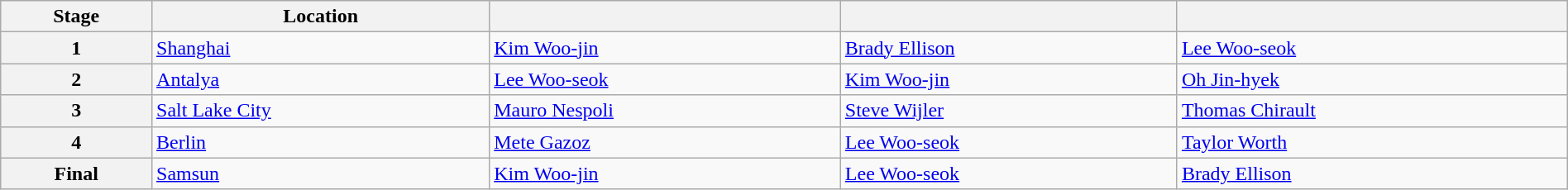<table class="wikitable" style="width:100%">
<tr>
<th>Stage</th>
<th>Location</th>
<th></th>
<th></th>
<th></th>
</tr>
<tr>
<th>1</th>
<td> <a href='#'>Shanghai</a></td>
<td> <a href='#'>Kim Woo-jin</a></td>
<td> <a href='#'>Brady Ellison</a></td>
<td> <a href='#'>Lee Woo-seok</a></td>
</tr>
<tr>
<th>2</th>
<td> <a href='#'>Antalya</a></td>
<td> <a href='#'>Lee Woo-seok</a></td>
<td> <a href='#'>Kim Woo-jin</a></td>
<td> <a href='#'>Oh Jin-hyek</a></td>
</tr>
<tr>
<th>3</th>
<td> <a href='#'>Salt Lake City</a></td>
<td> <a href='#'>Mauro Nespoli</a></td>
<td> <a href='#'>Steve Wijler</a></td>
<td> <a href='#'>Thomas Chirault</a></td>
</tr>
<tr>
<th>4</th>
<td> <a href='#'>Berlin</a></td>
<td> <a href='#'>Mete Gazoz</a></td>
<td> <a href='#'>Lee Woo-seok</a></td>
<td> <a href='#'>Taylor Worth</a></td>
</tr>
<tr>
<th>Final</th>
<td> <a href='#'>Samsun</a></td>
<td> <a href='#'>Kim Woo-jin</a></td>
<td> <a href='#'>Lee Woo-seok</a></td>
<td> <a href='#'>Brady Ellison</a></td>
</tr>
</table>
